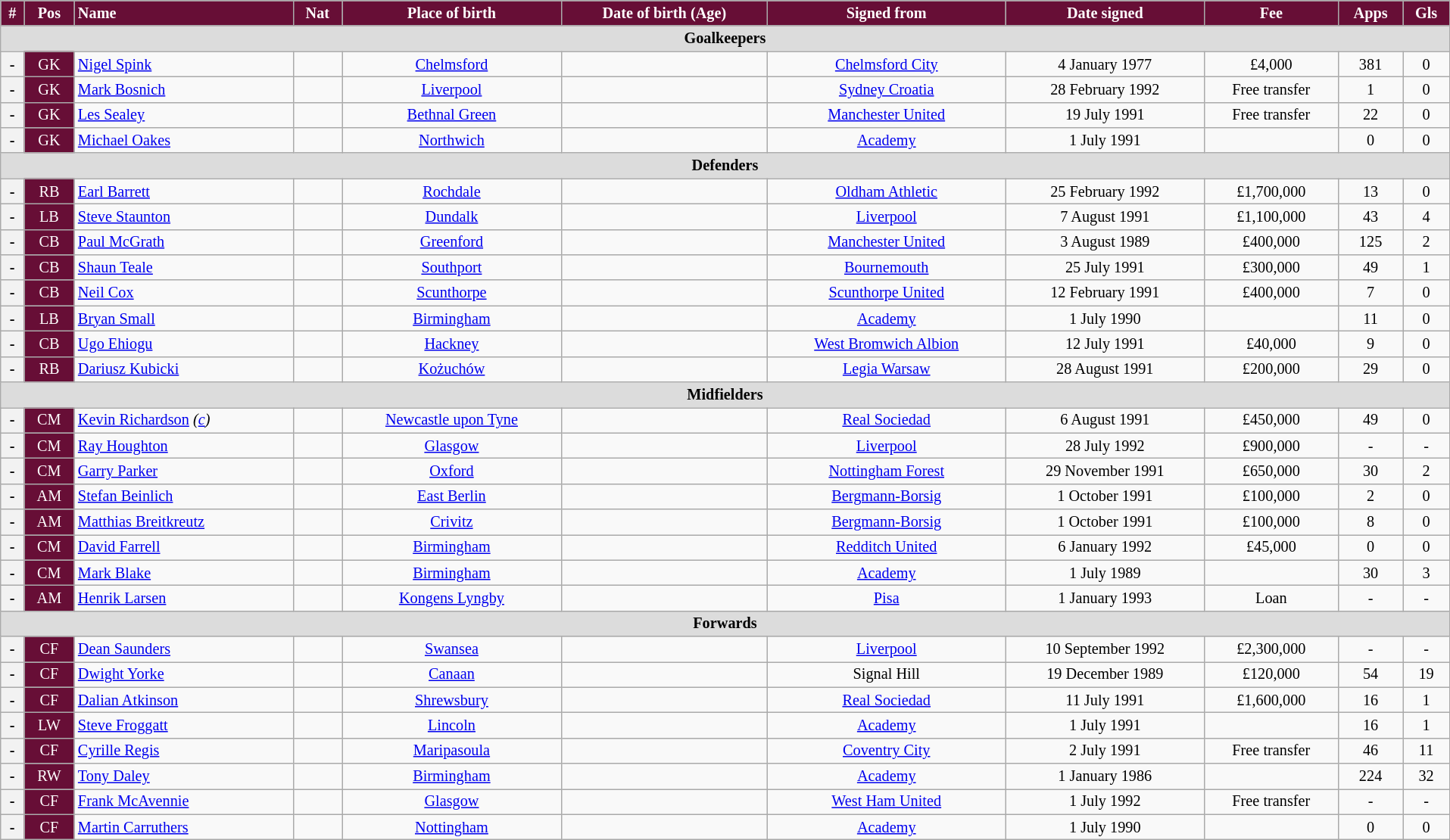<table class="wikitable sortbale static-row-numbers" style="text-align:center; font-size:84.5%; width:101%;">
<tr class=static-row-header style=vertical-align:bottom>
<th style="background:#670E36; color:#FFFFFF; text-align:center;">#</th>
<th style="background:#670E36; color:#FFFFFF; text-align:center;"><abbr>Pos</abbr></th>
<th style="background:#670E36; color:#FFFFFF; text-align:left;">Name</th>
<th style="background:#670E36; color:#FFFFFF; text-align:center;"><abbr>Nat</abbr></th>
<th style="background:#670E36; color:#FFFFFF; text-align:center;">Place of birth</th>
<th style="background:#670E36; color:#FFFFFF; text-align:center;">Date of birth (Age)</th>
<th style="background:#670E36; color:#FFFFFF; text-align:center;">Signed from</th>
<th style="background:#670E36; color:#FFFFFF; text-align:center;">Date signed</th>
<th style="background:#670E36; color:#FFFFFF; text-align:center;">Fee</th>
<th style="background:#670E36; color:#FFFFFF; text-align:center;">Apps</th>
<th style="background:#670E36; color:#FFFFFF; text-align:center;">Gls</th>
</tr>
<tr>
<th colspan="11" style="background:#dcdcdc; tepxt-align:center;">Goalkeepers</th>
</tr>
<tr>
<th>-</th>
<td style="background:#670E36; color:#FFFFFF; text-align:center;">GK</td>
<td style="text-align:left;"><a href='#'>Nigel Spink</a></td>
<td></td>
<td><a href='#'>Chelmsford</a></td>
<td></td>
<td><a href='#'>Chelmsford City</a></td>
<td>4 January 1977</td>
<td>£4,000</td>
<td>381</td>
<td>0</td>
</tr>
<tr>
<th>-</th>
<td style="background:#670E36; color:#FFFFFF; text-align:center;">GK</td>
<td style="text-align:left;"><a href='#'>Mark Bosnich</a></td>
<td></td>
<td><a href='#'>Liverpool</a></td>
<td></td>
<td> <a href='#'>Sydney Croatia</a></td>
<td>28 February 1992</td>
<td>Free transfer</td>
<td>1</td>
<td>0</td>
</tr>
<tr>
<th>-</th>
<td style="background:#670E36; color:#FFFFFF; text-align:center;">GK</td>
<td style="text-align:left;"><a href='#'>Les Sealey</a></td>
<td></td>
<td><a href='#'>Bethnal Green</a></td>
<td></td>
<td><a href='#'>Manchester United</a></td>
<td>19 July 1991</td>
<td>Free transfer</td>
<td>22</td>
<td>0</td>
</tr>
<tr>
<th>-</th>
<td style="background:#670E36; color:#FFFFFF; text-align:center;">GK</td>
<td style="text-align:left;"><a href='#'>Michael Oakes</a></td>
<td></td>
<td><a href='#'>Northwich</a></td>
<td></td>
<td><a href='#'>Academy</a></td>
<td>1 July 1991</td>
<td></td>
<td>0</td>
<td>0</td>
</tr>
<tr>
<th colspan="11" style="background:#dcdcdc; tepxt-align:center;">Defenders</th>
</tr>
<tr>
<th>-</th>
<td style="background:#670E36; color:#FFFFFF; text-align:center;">RB</td>
<td style="text-align:left;"><a href='#'>Earl Barrett</a></td>
<td></td>
<td><a href='#'>Rochdale</a></td>
<td></td>
<td><a href='#'>Oldham Athletic</a></td>
<td>25 February 1992</td>
<td>£1,700,000</td>
<td>13</td>
<td>0</td>
</tr>
<tr>
<th>-</th>
<td style="background:#670E36; color:#FFFFFF; text-align:center;">LB</td>
<td style="text-align:left;"><a href='#'>Steve Staunton</a></td>
<td></td>
<td><a href='#'>Dundalk</a></td>
<td></td>
<td><a href='#'>Liverpool</a></td>
<td>7 August 1991</td>
<td>£1,100,000</td>
<td>43</td>
<td>4</td>
</tr>
<tr>
<th>-</th>
<td style="background:#670E36; color:#FFFFFF; text-align:center;">CB</td>
<td style="text-align:left;"><a href='#'>Paul McGrath</a></td>
<td></td>
<td> <a href='#'>Greenford</a></td>
<td></td>
<td><a href='#'>Manchester United</a></td>
<td>3 August 1989</td>
<td>£400,000</td>
<td>125</td>
<td>2</td>
</tr>
<tr>
<th>-</th>
<td style="background:#670E36; color:#FFFFFF; text-align:center;">CB</td>
<td style="text-align:left;"><a href='#'>Shaun Teale</a></td>
<td></td>
<td><a href='#'>Southport</a></td>
<td></td>
<td><a href='#'>Bournemouth</a></td>
<td>25 July 1991</td>
<td>£300,000</td>
<td>49</td>
<td>1</td>
</tr>
<tr>
<th>-</th>
<td style="background:#670E36; color:#FFFFFF; text-align:center;">CB</td>
<td style="text-align:left;"><a href='#'>Neil Cox</a></td>
<td></td>
<td><a href='#'>Scunthorpe</a></td>
<td></td>
<td><a href='#'>Scunthorpe United</a></td>
<td>12 February 1991</td>
<td>£400,000</td>
<td>7</td>
<td>0</td>
</tr>
<tr>
<th>-</th>
<td style="background:#670E36; color:#FFFFFF; text-align:center;">LB</td>
<td style="text-align:left;"><a href='#'>Bryan Small</a></td>
<td></td>
<td><a href='#'>Birmingham</a></td>
<td></td>
<td><a href='#'>Academy</a></td>
<td>1 July 1990</td>
<td></td>
<td>11</td>
<td>0</td>
</tr>
<tr>
<th>-</th>
<td style="background:#670E36; color:#FFFFFF; text-align:center;">CB</td>
<td style="text-align:left;"><a href='#'>Ugo Ehiogu</a></td>
<td></td>
<td><a href='#'>Hackney</a></td>
<td></td>
<td><a href='#'>West Bromwich Albion</a></td>
<td>12 July 1991</td>
<td>£40,000</td>
<td>9</td>
<td>0</td>
</tr>
<tr>
<th>-</th>
<td style="background:#670E36; color:#FFFFFF; text-align:center;">RB</td>
<td style="text-align:left;"><a href='#'>Dariusz Kubicki</a></td>
<td></td>
<td><a href='#'>Kożuchów</a></td>
<td></td>
<td> <a href='#'>Legia Warsaw</a></td>
<td>28 August 1991</td>
<td>£200,000</td>
<td>29</td>
<td>0</td>
</tr>
<tr>
<th colspan="11" style="background:#dcdcdc; tepxt-align:center;">Midfielders</th>
</tr>
<tr>
<th>-</th>
<td style="background:#670E36; color:#FFFFFF; text-align:center;">CM</td>
<td style="text-align:left;"><a href='#'>Kevin Richardson</a> <em>(<a href='#'>c</a>)</em></td>
<td></td>
<td><a href='#'>Newcastle upon Tyne</a></td>
<td></td>
<td> <a href='#'>Real Sociedad</a></td>
<td>6 August 1991</td>
<td>£450,000</td>
<td>49</td>
<td>0</td>
</tr>
<tr>
<th>-</th>
<td style="background:#670E36; color:#FFFFFF; text-align:center;">CM</td>
<td style="text-align:left;"><a href='#'>Ray Houghton</a></td>
<td></td>
<td> <a href='#'>Glasgow</a></td>
<td></td>
<td><a href='#'>Liverpool</a></td>
<td>28 July 1992</td>
<td>£900,000</td>
<td>-</td>
<td>-</td>
</tr>
<tr>
<th>-</th>
<td style="background:#670E36; color:#FFFFFF; text-align:center;">CM</td>
<td style="text-align:left;"><a href='#'>Garry Parker</a></td>
<td></td>
<td><a href='#'>Oxford</a></td>
<td></td>
<td><a href='#'>Nottingham Forest</a></td>
<td>29 November 1991</td>
<td>£650,000</td>
<td>30</td>
<td>2</td>
</tr>
<tr>
<th>-</th>
<td style="background:#670E36; color:#FFFFFF; text-align:center;">AM</td>
<td style="text-align:left;"><a href='#'>Stefan Beinlich</a></td>
<td></td>
<td><a href='#'>East Berlin</a></td>
<td></td>
<td> <a href='#'>Bergmann-Borsig</a></td>
<td>1 October 1991</td>
<td>£100,000</td>
<td>2</td>
<td>0</td>
</tr>
<tr>
<th>-</th>
<td style="background:#670E36; color:#FFFFFF; text-align:center;">AM</td>
<td style="text-align:left;"><a href='#'>Matthias Breitkreutz</a></td>
<td></td>
<td><a href='#'>Crivitz</a></td>
<td></td>
<td> <a href='#'>Bergmann-Borsig</a></td>
<td>1 October 1991</td>
<td>£100,000</td>
<td>8</td>
<td>0</td>
</tr>
<tr>
<th>-</th>
<td style="background:#670E36; color:#FFFFFF; text-align:center;">CM</td>
<td style="text-align:left;"><a href='#'>David Farrell</a></td>
<td></td>
<td><a href='#'>Birmingham</a></td>
<td></td>
<td><a href='#'>Redditch United</a></td>
<td>6 January 1992</td>
<td>£45,000</td>
<td>0</td>
<td>0</td>
</tr>
<tr>
<th>-</th>
<td style="background:#670E36; color:#FFFFFF; text-align:center;">CM</td>
<td style="text-align:left;"><a href='#'>Mark Blake</a></td>
<td></td>
<td><a href='#'>Birmingham</a></td>
<td></td>
<td><a href='#'>Academy</a></td>
<td>1 July 1989</td>
<td></td>
<td>30</td>
<td>3</td>
</tr>
<tr>
<th>-</th>
<td style="background:#670E36; color:#FFFFFF; text-align:center;">AM</td>
<td style="text-align:left;"><a href='#'>Henrik Larsen</a></td>
<td></td>
<td><a href='#'>Kongens Lyngby</a></td>
<td></td>
<td> <a href='#'>Pisa</a></td>
<td>1 January 1993</td>
<td>Loan</td>
<td>-</td>
<td>-</td>
</tr>
<tr>
<th colspan="11" style="background:#dcdcdc; tepxt-align:center;">Forwards</th>
</tr>
<tr>
<th>-</th>
<td style="background:#670E36; color:#FFFFFF; text-align:center;">CF</td>
<td style="text-align:left;"><a href='#'>Dean Saunders</a></td>
<td></td>
<td><a href='#'>Swansea</a></td>
<td></td>
<td><a href='#'>Liverpool</a></td>
<td>10 September 1992</td>
<td>£2,300,000</td>
<td>-</td>
<td>-</td>
</tr>
<tr>
<th>-</th>
<td style="background:#670E36; color:#FFFFFF; text-align:center;">CF</td>
<td style="text-align:left;"><a href='#'>Dwight Yorke</a></td>
<td></td>
<td><a href='#'>Canaan</a></td>
<td></td>
<td> Signal Hill</td>
<td>19 December 1989</td>
<td>£120,000</td>
<td>54</td>
<td>19</td>
</tr>
<tr>
<th>-</th>
<td style="background:#670E36; color:#FFFFFF; text-align:center;">CF</td>
<td style="text-align:left;"><a href='#'>Dalian Atkinson</a></td>
<td></td>
<td><a href='#'>Shrewsbury</a></td>
<td></td>
<td> <a href='#'>Real Sociedad</a></td>
<td>11 July 1991</td>
<td>£1,600,000</td>
<td>16</td>
<td>1</td>
</tr>
<tr>
<th>-</th>
<td style="background:#670E36; color:#FFFFFF; text-align:center;">LW</td>
<td style="text-align:left;"><a href='#'>Steve Froggatt</a></td>
<td></td>
<td><a href='#'>Lincoln</a></td>
<td></td>
<td><a href='#'>Academy</a></td>
<td>1 July 1991</td>
<td></td>
<td>16</td>
<td>1</td>
</tr>
<tr>
<th>-</th>
<td style="background:#670E36; color:#FFFFFF; text-align:center;">CF</td>
<td style="text-align:left;"><a href='#'>Cyrille Regis</a></td>
<td></td>
<td> <a href='#'>Maripasoula</a></td>
<td></td>
<td><a href='#'>Coventry City</a></td>
<td>2 July 1991</td>
<td>Free transfer</td>
<td>46</td>
<td>11</td>
</tr>
<tr>
<th>-</th>
<td style="background:#670E36; color:#FFFFFF; text-align:center;">RW</td>
<td style="text-align:left;"><a href='#'>Tony Daley</a></td>
<td></td>
<td><a href='#'>Birmingham</a></td>
<td></td>
<td><a href='#'>Academy</a></td>
<td>1 January 1986</td>
<td></td>
<td>224</td>
<td>32</td>
</tr>
<tr>
<th>-</th>
<td style="background:#670E36; color:#FFFFFF; text-align:center;">CF</td>
<td style="text-align:left;"><a href='#'>Frank McAvennie</a></td>
<td></td>
<td><a href='#'>Glasgow</a></td>
<td></td>
<td><a href='#'>West Ham United</a></td>
<td>1 July 1992</td>
<td>Free transfer</td>
<td>-</td>
<td>-</td>
</tr>
<tr>
<th>-</th>
<td style="background:#670E36; color:#FFFFFF; text-align:center;">CF</td>
<td style="text-align:left;"><a href='#'>Martin Carruthers</a></td>
<td></td>
<td><a href='#'>Nottingham</a></td>
<td></td>
<td><a href='#'>Academy</a></td>
<td>1 July 1990</td>
<td></td>
<td>0</td>
<td>0</td>
</tr>
</table>
